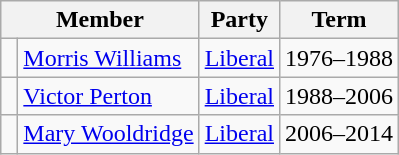<table class="wikitable">
<tr>
<th colspan="2">Member</th>
<th>Party</th>
<th>Term</th>
</tr>
<tr>
<td> </td>
<td><a href='#'>Morris Williams</a></td>
<td><a href='#'>Liberal</a></td>
<td>1976–1988</td>
</tr>
<tr>
<td> </td>
<td><a href='#'>Victor Perton</a></td>
<td><a href='#'>Liberal</a></td>
<td>1988–2006</td>
</tr>
<tr>
<td> </td>
<td><a href='#'>Mary Wooldridge</a></td>
<td><a href='#'>Liberal</a></td>
<td>2006–2014</td>
</tr>
</table>
